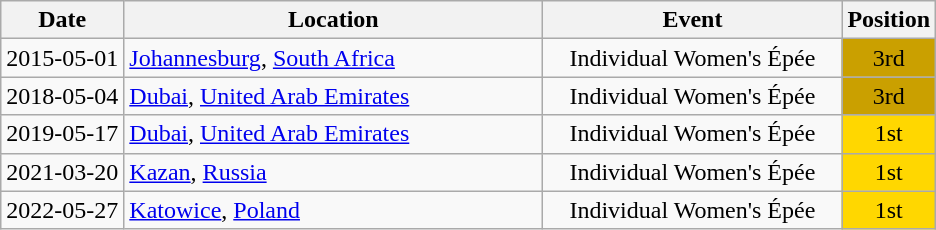<table class="wikitable" style="text-align:center;">
<tr>
<th>Date</th>
<th style="width:17em">Location</th>
<th style="width:12em">Event</th>
<th>Position</th>
</tr>
<tr>
<td>2015-05-01</td>
<td rowspan="1" align="left"> <a href='#'>Johannesburg</a>, <a href='#'>South Africa</a></td>
<td>Individual Women's Épée</td>
<td bgcolor="caramel">3rd</td>
</tr>
<tr>
<td>2018-05-04</td>
<td rowspan="1" align="left"> <a href='#'>Dubai</a>, <a href='#'>United Arab Emirates</a></td>
<td>Individual Women's Épée</td>
<td bgcolor="caramel">3rd</td>
</tr>
<tr>
<td>2019-05-17</td>
<td rowspan="1" align="left"> <a href='#'>Dubai</a>, <a href='#'>United Arab Emirates</a></td>
<td>Individual Women's Épée</td>
<td bgcolor="gold">1st</td>
</tr>
<tr>
<td>2021-03-20</td>
<td rowspan="1" align="left"> <a href='#'>Kazan</a>, <a href='#'>Russia</a></td>
<td>Individual Women's Épée</td>
<td bgcolor="gold">1st</td>
</tr>
<tr>
<td>2022-05-27</td>
<td rowspan="1" align="left"> <a href='#'>Katowice</a>, <a href='#'>Poland</a></td>
<td>Individual Women's Épée</td>
<td bgcolor="gold">1st</td>
</tr>
</table>
